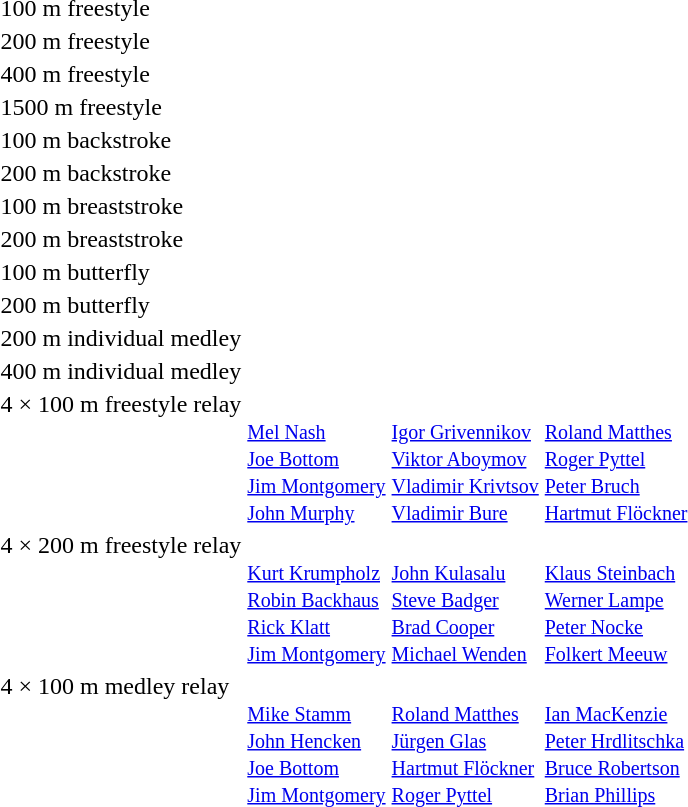<table>
<tr valign="top">
<td>100 m freestyle</td>
<td></td>
<td></td>
<td></td>
</tr>
<tr valign="top">
<td>200 m freestyle</td>
<td></td>
<td></td>
<td></td>
</tr>
<tr valign="top">
<td>400 m freestyle</td>
<td></td>
<td></td>
<td></td>
</tr>
<tr valign="top">
<td>1500 m freestyle</td>
<td></td>
<td></td>
<td></td>
</tr>
<tr valign="top">
<td>100 m backstroke</td>
<td></td>
<td></td>
<td></td>
</tr>
<tr valign="top">
<td>200 m backstroke</td>
<td></td>
<td></td>
<td></td>
</tr>
<tr valign="top">
<td>100 m breaststroke</td>
<td></td>
<td></td>
<td></td>
</tr>
<tr valign="top">
<td>200 m breaststroke</td>
<td></td>
<td></td>
<td></td>
</tr>
<tr valign="top">
<td>100 m butterfly</td>
<td></td>
<td></td>
<td></td>
</tr>
<tr valign="top">
<td>200 m butterfly</td>
<td></td>
<td></td>
<td></td>
</tr>
<tr valign="top">
<td>200 m individual medley</td>
<td></td>
<td></td>
<td></td>
</tr>
<tr valign="top">
<td>400 m individual medley</td>
<td></td>
<td></td>
<td></td>
</tr>
<tr valign="top">
<td>4 × 100 m freestyle relay</td>
<td><br><small><a href='#'>Mel Nash</a><br><a href='#'>Joe Bottom</a><br><a href='#'>Jim Montgomery</a><br><a href='#'>John Murphy</a></small></td>
<td><br><small><a href='#'>Igor Grivennikov</a><br><a href='#'>Viktor Aboymov</a><br><a href='#'>Vladimir Krivtsov</a><br><a href='#'>Vladimir Bure</a></small></td>
<td><br><small><a href='#'>Roland Matthes</a><br><a href='#'>Roger Pyttel</a><br><a href='#'>Peter Bruch</a><br><a href='#'>Hartmut Flöckner</a></small></td>
</tr>
<tr valign="top">
<td>4 × 200 m freestyle relay</td>
<td><br><small><a href='#'>Kurt Krumpholz</a><br><a href='#'>Robin Backhaus</a><br><a href='#'>Rick Klatt</a><br><a href='#'>Jim Montgomery</a></small></td>
<td><br><small><a href='#'>John Kulasalu</a><br><a href='#'>Steve Badger</a><br><a href='#'>Brad Cooper</a><br><a href='#'>Michael Wenden</a></small></td>
<td><br><small><a href='#'>Klaus Steinbach</a><br><a href='#'>Werner Lampe</a><br><a href='#'>Peter Nocke</a><br><a href='#'>Folkert Meeuw</a></small></td>
</tr>
<tr valign="top">
<td>4 × 100 m medley relay</td>
<td><br><small><a href='#'>Mike Stamm</a><br><a href='#'>John Hencken</a><br><a href='#'>Joe Bottom</a><br><a href='#'>Jim Montgomery</a></small></td>
<td><br><small><a href='#'>Roland Matthes</a><br><a href='#'>Jürgen Glas</a><br><a href='#'>Hartmut Flöckner</a><br><a href='#'>Roger Pyttel</a></small></td>
<td><br><small><a href='#'>Ian MacKenzie</a><br><a href='#'>Peter Hrdlitschka</a><br><a href='#'>Bruce Robertson</a><br><a href='#'>Brian Phillips</a></small></td>
</tr>
</table>
